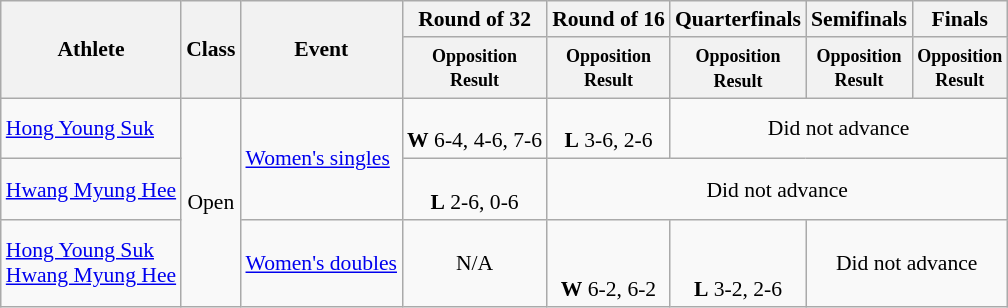<table class=wikitable style="font-size:90%">
<tr>
<th rowspan="2">Athlete</th>
<th rowspan="2">Class</th>
<th rowspan="2">Event</th>
<th>Round of 32</th>
<th>Round of 16</th>
<th>Quarterfinals</th>
<th>Semifinals</th>
<th>Finals</th>
</tr>
<tr>
<th style="line-height:1em"><small>Opposition<br>Result</small></th>
<th style="line-height:1em"><small>Opposition<br>Result</small></th>
<th style=”line-height:1em”><small>Opposition<br>Result</small></th>
<th style="line-height:1em"><small>Opposition<br>Result</small></th>
<th style="line-height:1em"><small>Opposition<br>Result</small></th>
</tr>
<tr>
<td><a href='#'>Hong Young Suk</a></td>
<td rowspan="3" style="text-align:center;">Open</td>
<td rowspan="2"><a href='#'>Women's singles</a></td>
<td style="text-align:center;"><br><strong>W</strong> 6-4, 4-6, 7-6</td>
<td style="text-align:center;"><br><strong>L</strong> 3-6, 2-6</td>
<td style="text-align:center;" colspan="3">Did not advance</td>
</tr>
<tr>
<td><a href='#'>Hwang Myung Hee</a></td>
<td style="text-align:center;"><br><strong>L</strong> 2-6, 0-6</td>
<td style="text-align:center;" colspan="4">Did not advance</td>
</tr>
<tr>
<td><a href='#'>Hong Young Suk</a><br> <a href='#'>Hwang Myung Hee</a></td>
<td><a href='#'>Women's doubles</a></td>
<td style="text-align:center;">N/A</td>
<td style="text-align:center;"><br> <br><strong>W</strong> 6-2, 6-2</td>
<td style="text-align:center;"><br> <br><strong>L</strong> 3-2, 2-6</td>
<td style="text-align:center;" colspan="2">Did not advance</td>
</tr>
</table>
